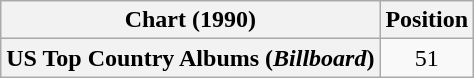<table class="wikitable plainrowheaders" style="text-align:center">
<tr>
<th scope="col">Chart (1990)</th>
<th scope="col">Position</th>
</tr>
<tr>
<th scope="row">US Top Country Albums (<em>Billboard</em>)</th>
<td>51</td>
</tr>
</table>
